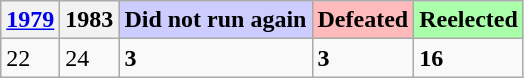<table class=wikitable>
<tr>
<th><a href='#'>1979</a></th>
<th>1983</th>
<td bgcolor="#ccccff"><strong>Did not run again</strong></td>
<td bgcolor="#ffbbbb"><strong>Defeated</strong></td>
<td bgcolor="#aaffaa"><strong>Reelected</strong></td>
</tr>
<tr>
<td>22</td>
<td>24</td>
<td><strong>3</strong></td>
<td><strong>3</strong></td>
<td><strong>16</strong></td>
</tr>
</table>
